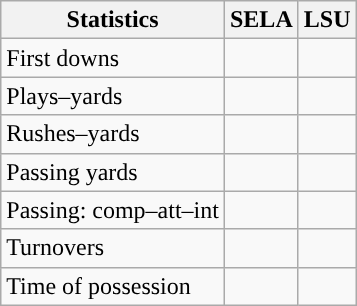<table class="wikitable" style="float:left">
<tr>
<th>Statistics</th>
<th>SELA</th>
<th>LSU</th>
</tr>
<tr>
<td>First downs</td>
<td></td>
<td></td>
</tr>
<tr>
<td>Plays–yards</td>
<td></td>
<td></td>
</tr>
<tr>
<td>Rushes–yards</td>
<td></td>
<td></td>
</tr>
<tr>
<td>Passing yards</td>
<td></td>
<td></td>
</tr>
<tr>
<td>Passing: comp–att–int</td>
<td></td>
<td></td>
</tr>
<tr>
<td>Turnovers</td>
<td></td>
<td></td>
</tr>
<tr>
<td>Time of possession</td>
<td></td>
<td></td>
</tr>
</table>
